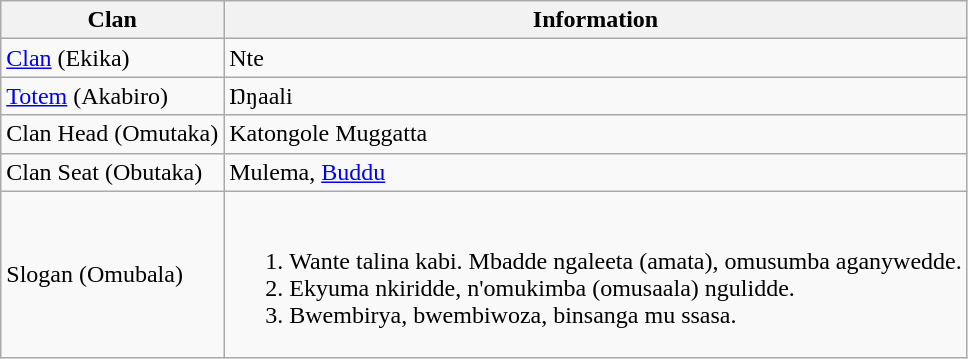<table class="wikitable">
<tr>
<th>Clan</th>
<th>Information</th>
</tr>
<tr>
<td><a href='#'>Clan</a> (Ekika)</td>
<td>Nte</td>
</tr>
<tr>
<td><a href='#'>Totem</a> (Akabiro)</td>
<td>Ŋŋaali</td>
</tr>
<tr>
<td>Clan Head (Omutaka)</td>
<td>Katongole Muggatta</td>
</tr>
<tr>
<td>Clan Seat (Obutaka)</td>
<td>Mulema, <a href='#'>Buddu</a></td>
</tr>
<tr>
<td>Slogan (Omubala)</td>
<td><br><ol><li>Wante talina kabi. Mbadde ngaleeta (amata), omusumba aganywedde.</li><li>Ekyuma nkiridde, n'omukimba (omusaala) ngulidde.</li><li>Bwembirya, bwembiwoza, binsanga mu ssasa.</li></ol></td>
</tr>
</table>
